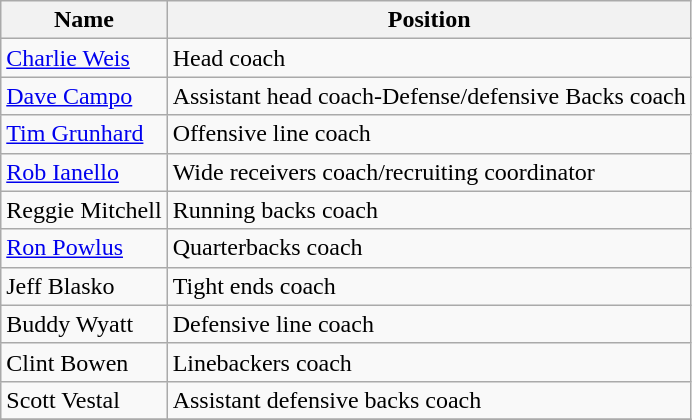<table class="wikitable">
<tr>
<th>Name</th>
<th>Position</th>
</tr>
<tr>
<td><a href='#'>Charlie Weis</a></td>
<td>Head coach</td>
</tr>
<tr>
<td><a href='#'>Dave Campo</a></td>
<td>Assistant head coach-Defense/defensive Backs coach</td>
</tr>
<tr>
<td><a href='#'>Tim Grunhard</a></td>
<td>Offensive line coach</td>
</tr>
<tr>
<td><a href='#'>Rob Ianello</a></td>
<td>Wide receivers coach/recruiting coordinator</td>
</tr>
<tr>
<td>Reggie Mitchell</td>
<td>Running backs coach</td>
</tr>
<tr>
<td><a href='#'>Ron Powlus</a></td>
<td>Quarterbacks coach</td>
</tr>
<tr>
<td>Jeff Blasko</td>
<td>Tight ends coach</td>
</tr>
<tr>
<td>Buddy Wyatt</td>
<td>Defensive line coach</td>
</tr>
<tr>
<td>Clint Bowen</td>
<td>Linebackers coach</td>
</tr>
<tr>
<td>Scott Vestal</td>
<td>Assistant defensive backs coach</td>
</tr>
<tr>
</tr>
</table>
